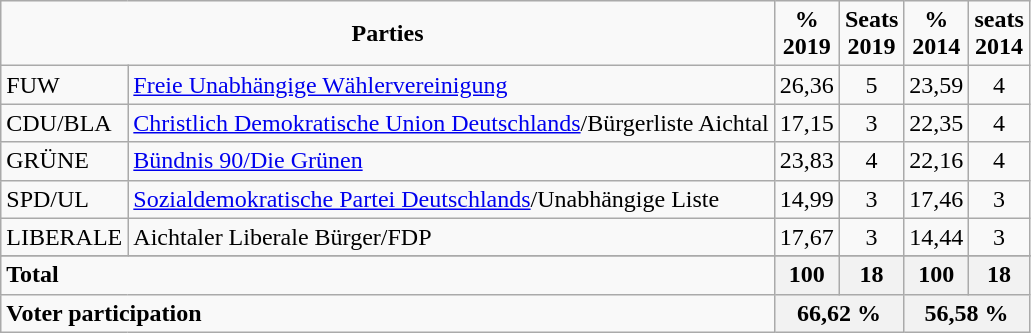<table class="wikitable" style="text-align:center">
<tr class="hintergrundfarbe5">
<td colspan=2><strong>Parties</strong></td>
<td align="center"><strong>%<br>2019</strong></td>
<td align="center"><strong>Seats<br>2019</strong></td>
<td align="center"><strong>%<br>2014</strong></td>
<td align="Center"><strong>seats<br>2014</strong></td>
</tr>
<tr>
<td align=left>FUW</td>
<td align=left><a href='#'>Freie Unabhängige Wählervereinigung</a></td>
<td>26,36</td>
<td>5</td>
<td>23,59</td>
<td>4</td>
</tr>
<tr>
<td align=left>CDU/BLA</td>
<td align=left><a href='#'>Christlich Demokratische Union Deutschlands</a>/Bürgerliste Aichtal</td>
<td>17,15</td>
<td>3</td>
<td>22,35</td>
<td>4</td>
</tr>
<tr>
<td align=left>GRÜNE</td>
<td align=left><a href='#'>Bündnis 90/Die Grünen</a></td>
<td>23,83</td>
<td>4</td>
<td>22,16</td>
<td>4</td>
</tr>
<tr>
<td align=left>SPD/UL</td>
<td align=left><a href='#'>Sozialdemokratische Partei Deutschlands</a>/Unabhängige Liste</td>
<td>14,99</td>
<td>3</td>
<td>17,46</td>
<td>3</td>
</tr>
<tr>
<td align=left>LIBERALE</td>
<td align=left>Aichtaler Liberale Bürger/FDP</td>
<td>17,67</td>
<td>3</td>
<td>14,44</td>
<td>3</td>
</tr>
<tr>
</tr>
<tr class="hintergrundfarbe5">
<td colspan=2 align=left><strong>Total</strong></td>
<th>100</th>
<th>18</th>
<th>100</th>
<th>18</th>
</tr>
<tr class="hintergrundfarbe5">
<td colspan=2 align=left><strong>Voter participation</strong></td>
<th colspan=2>66,62 %</th>
<th colspan=2>56,58 %</th>
</tr>
</table>
